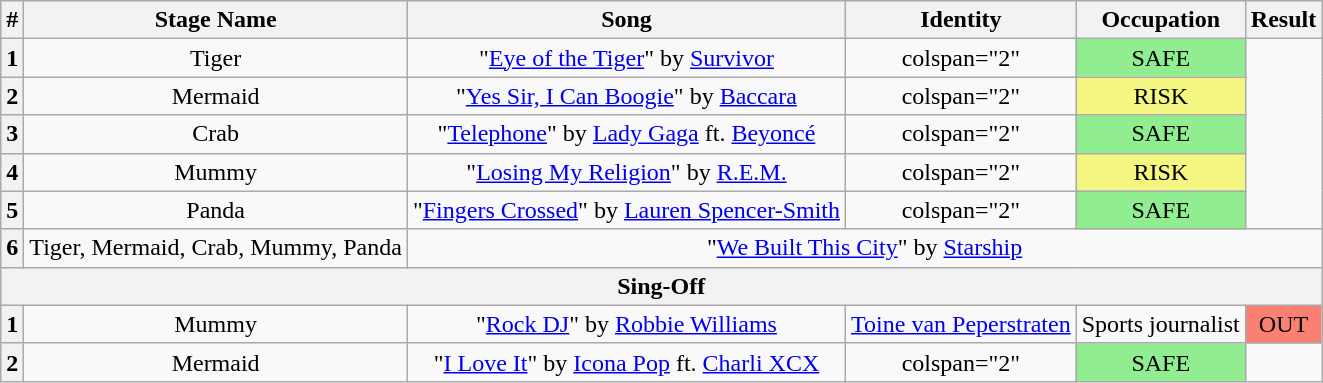<table class="wikitable plainrowheaders" style="text-align: center;">
<tr>
<th><strong>#</strong></th>
<th><strong>Stage Name</strong></th>
<th><strong>Song</strong></th>
<th>Identity</th>
<th><strong>Occupation</strong></th>
<th>Result</th>
</tr>
<tr>
<th>1</th>
<td>Tiger</td>
<td>"<a href='#'>Eye of the Tiger</a>" by <a href='#'>Survivor</a></td>
<td>colspan="2" </td>
<td bgcolor="lightgreen">SAFE</td>
</tr>
<tr>
<th>2</th>
<td>Mermaid</td>
<td>"<a href='#'>Yes Sir, I Can Boogie</a>" by <a href='#'>Baccara</a></td>
<td>colspan="2" </td>
<td bgcolor="#F3F781">RISK</td>
</tr>
<tr>
<th>3</th>
<td>Crab</td>
<td>"<a href='#'>Telephone</a>" by <a href='#'>Lady Gaga</a> ft. <a href='#'>Beyoncé</a></td>
<td>colspan="2" </td>
<td bgcolor="lightgreen">SAFE</td>
</tr>
<tr>
<th>4</th>
<td>Mummy</td>
<td>"<a href='#'>Losing My Religion</a>" by <a href='#'>R.E.M.</a></td>
<td>colspan="2" </td>
<td bgcolor="#F3F781">RISK</td>
</tr>
<tr>
<th>5</th>
<td>Panda</td>
<td>"<a href='#'>Fingers Crossed</a>" by <a href='#'>Lauren Spencer-Smith</a></td>
<td>colspan="2" </td>
<td bgcolor="lightgreen">SAFE</td>
</tr>
<tr>
<th>6</th>
<td>Tiger, Mermaid, Crab, Mummy, Panda</td>
<td colspan="4">"<a href='#'>We Built This City</a>" by <a href='#'>Starship</a></td>
</tr>
<tr>
<th colspan="6">Sing-Off</th>
</tr>
<tr>
<th>1</th>
<td>Mummy</td>
<td>"<a href='#'>Rock DJ</a>" by <a href='#'>Robbie Williams</a></td>
<td><a href='#'>Toine van Peperstraten</a></td>
<td>Sports journalist</td>
<td bgcolor="salmon">OUT</td>
</tr>
<tr>
<th>2</th>
<td>Mermaid</td>
<td>"<a href='#'>I Love It</a>" by <a href='#'>Icona Pop</a> ft. <a href='#'>Charli XCX</a></td>
<td>colspan="2" </td>
<td bgcolor="lightgreen">SAFE</td>
</tr>
</table>
